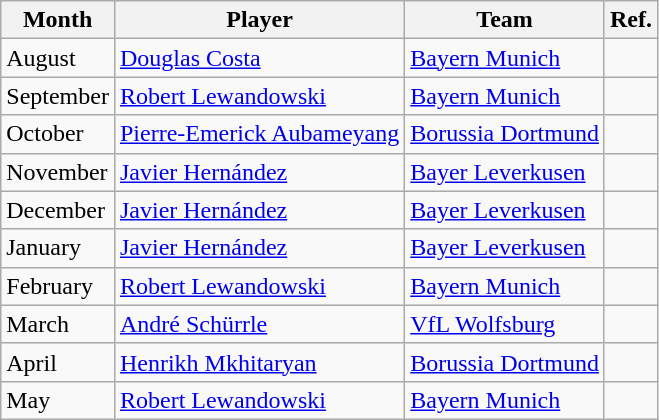<table class="wikitable">
<tr>
<th>Month</th>
<th>Player</th>
<th>Team</th>
<th>Ref.</th>
</tr>
<tr>
<td>August</td>
<td> <a href='#'>Douglas Costa</a></td>
<td><a href='#'>Bayern Munich</a></td>
<td></td>
</tr>
<tr>
<td>September</td>
<td> <a href='#'>Robert Lewandowski</a></td>
<td><a href='#'>Bayern Munich</a></td>
<td></td>
</tr>
<tr>
<td>October</td>
<td> <a href='#'>Pierre-Emerick Aubameyang</a></td>
<td><a href='#'>Borussia Dortmund</a></td>
<td></td>
</tr>
<tr>
<td>November</td>
<td> <a href='#'>Javier Hernández</a></td>
<td><a href='#'>Bayer Leverkusen</a></td>
<td></td>
</tr>
<tr>
<td>December</td>
<td> <a href='#'>Javier Hernández</a></td>
<td><a href='#'>Bayer Leverkusen</a></td>
<td></td>
</tr>
<tr>
<td>January</td>
<td> <a href='#'>Javier Hernández</a></td>
<td><a href='#'>Bayer Leverkusen</a></td>
<td></td>
</tr>
<tr>
<td>February</td>
<td> <a href='#'>Robert Lewandowski</a></td>
<td><a href='#'>Bayern Munich</a></td>
<td></td>
</tr>
<tr>
<td>March</td>
<td> <a href='#'>André Schürrle</a></td>
<td><a href='#'>VfL Wolfsburg</a></td>
<td></td>
</tr>
<tr>
<td>April</td>
<td> <a href='#'>Henrikh Mkhitaryan</a></td>
<td><a href='#'>Borussia Dortmund</a></td>
<td></td>
</tr>
<tr>
<td>May</td>
<td> <a href='#'>Robert Lewandowski</a></td>
<td><a href='#'>Bayern Munich</a></td>
<td></td>
</tr>
</table>
